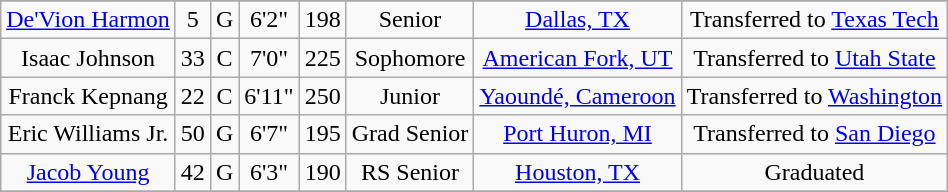<table class="wikitable sortable" style="text-align: center">
<tr align=center>
</tr>
<tr>
<td><a href='#'>De'Vion Harmon</a></td>
<td>5</td>
<td>G</td>
<td>6'2"</td>
<td>198</td>
<td>Senior</td>
<td><a href='#'>Dallas, TX</a></td>
<td>Transferred to <a href='#'>Texas Tech</a></td>
</tr>
<tr>
<td>Isaac Johnson</td>
<td>33</td>
<td>C</td>
<td>7'0"</td>
<td>225</td>
<td>Sophomore</td>
<td><a href='#'>American Fork, UT</a></td>
<td>Transferred to <a href='#'>Utah State</a></td>
</tr>
<tr>
<td>Franck Kepnang</td>
<td>22</td>
<td>C</td>
<td>6'11"</td>
<td>250</td>
<td>Junior</td>
<td><a href='#'>Yaoundé, Cameroon</a></td>
<td>Transferred to <a href='#'>Washington</a></td>
</tr>
<tr>
<td>Eric Williams Jr.</td>
<td>50</td>
<td>G</td>
<td>6'7"</td>
<td>195</td>
<td>Grad Senior</td>
<td><a href='#'>Port Huron, MI</a></td>
<td>Transferred to <a href='#'>San Diego</a></td>
</tr>
<tr>
<td><a href='#'>Jacob Young</a></td>
<td>42</td>
<td>G</td>
<td>6'3"</td>
<td>190</td>
<td>RS Senior</td>
<td><a href='#'>Houston, TX</a></td>
<td>Graduated</td>
</tr>
<tr>
</tr>
</table>
